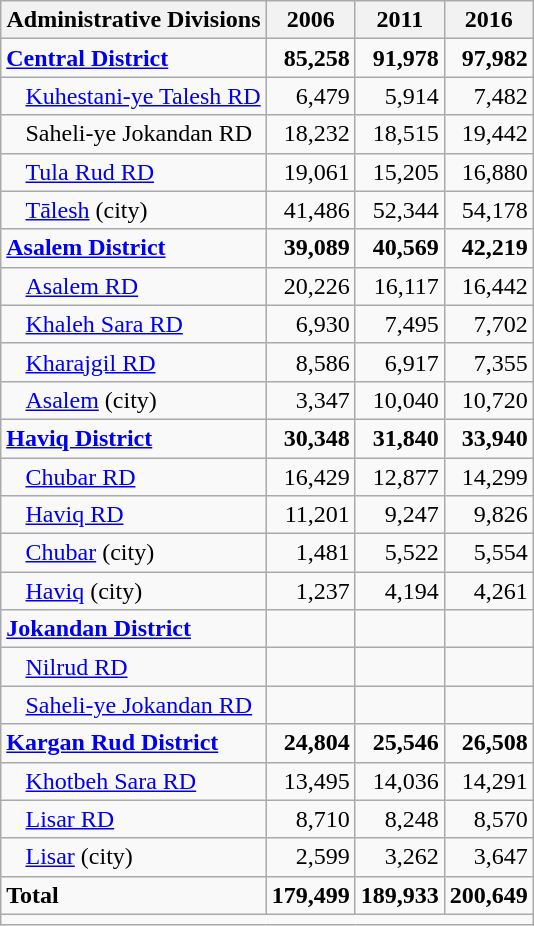<table class="wikitable">
<tr>
<th>Administrative Divisions</th>
<th>2006</th>
<th>2011</th>
<th>2016</th>
</tr>
<tr>
<td><strong><a href='#'>Central District</a></strong></td>
<td style="text-align: right;"><strong>85,258</strong></td>
<td style="text-align: right;"><strong>91,978</strong></td>
<td style="text-align: right;"><strong>97,982</strong></td>
</tr>
<tr>
<td style="padding-left: 1em;"><a href='#'>Kuhestani-ye Talesh RD</a></td>
<td style="text-align: right;">6,479</td>
<td style="text-align: right;">5,914</td>
<td style="text-align: right;">7,482</td>
</tr>
<tr>
<td style="padding-left: 1em;">Saheli-ye Jokandan RD</td>
<td style="text-align: right;">18,232</td>
<td style="text-align: right;">18,515</td>
<td style="text-align: right;">19,442</td>
</tr>
<tr>
<td style="padding-left: 1em;"><a href='#'>Tula Rud RD</a></td>
<td style="text-align: right;">19,061</td>
<td style="text-align: right;">15,205</td>
<td style="text-align: right;">16,880</td>
</tr>
<tr>
<td style="padding-left: 1em;"><a href='#'>Tālesh</a> (city)</td>
<td style="text-align: right;">41,486</td>
<td style="text-align: right;">52,344</td>
<td style="text-align: right;">54,178</td>
</tr>
<tr>
<td><strong><a href='#'>Asalem District</a></strong></td>
<td style="text-align: right;"><strong>39,089</strong></td>
<td style="text-align: right;"><strong>40,569</strong></td>
<td style="text-align: right;"><strong>42,219</strong></td>
</tr>
<tr>
<td style="padding-left: 1em;"><a href='#'>Asalem RD</a></td>
<td style="text-align: right;">20,226</td>
<td style="text-align: right;">16,117</td>
<td style="text-align: right;">16,442</td>
</tr>
<tr>
<td style="padding-left: 1em;"><a href='#'>Khaleh Sara RD</a></td>
<td style="text-align: right;">6,930</td>
<td style="text-align: right;">7,495</td>
<td style="text-align: right;">7,702</td>
</tr>
<tr>
<td style="padding-left: 1em;"><a href='#'>Kharajgil RD</a></td>
<td style="text-align: right;">8,586</td>
<td style="text-align: right;">6,917</td>
<td style="text-align: right;">7,355</td>
</tr>
<tr>
<td style="padding-left: 1em;"><a href='#'>Asalem</a> (city)</td>
<td style="text-align: right;">3,347</td>
<td style="text-align: right;">10,040</td>
<td style="text-align: right;">10,720</td>
</tr>
<tr>
<td><strong><a href='#'>Haviq District</a></strong></td>
<td style="text-align: right;"><strong>30,348</strong></td>
<td style="text-align: right;"><strong>31,840</strong></td>
<td style="text-align: right;"><strong>33,940</strong></td>
</tr>
<tr>
<td style="padding-left: 1em;"><a href='#'>Chubar RD</a></td>
<td style="text-align: right;">16,429</td>
<td style="text-align: right;">12,877</td>
<td style="text-align: right;">14,299</td>
</tr>
<tr>
<td style="padding-left: 1em;"><a href='#'>Haviq RD</a></td>
<td style="text-align: right;">11,201</td>
<td style="text-align: right;">9,247</td>
<td style="text-align: right;">9,826</td>
</tr>
<tr>
<td style="padding-left: 1em;"><a href='#'>Chubar</a> (city)</td>
<td style="text-align: right;">1,481</td>
<td style="text-align: right;">5,522</td>
<td style="text-align: right;">5,554</td>
</tr>
<tr>
<td style="padding-left: 1em;"><a href='#'>Haviq</a> (city)</td>
<td style="text-align: right;">1,237</td>
<td style="text-align: right;">4,194</td>
<td style="text-align: right;">4,261</td>
</tr>
<tr>
<td><strong><a href='#'>Jokandan District</a></strong></td>
<td style="text-align: right;"></td>
<td style="text-align: right;"></td>
<td style="text-align: right;"></td>
</tr>
<tr>
<td style="padding-left: 1em;"><a href='#'>Nilrud RD</a></td>
<td style="text-align: right;"></td>
<td style="text-align: right;"></td>
<td style="text-align: right;"></td>
</tr>
<tr>
<td style="padding-left: 1em;"><a href='#'>Saheli-ye Jokandan RD</a></td>
<td style="text-align: right;"></td>
<td style="text-align: right;"></td>
<td style="text-align: right;"></td>
</tr>
<tr>
<td><strong><a href='#'>Kargan Rud District</a></strong></td>
<td style="text-align: right;"><strong>24,804</strong></td>
<td style="text-align: right;"><strong>25,546</strong></td>
<td style="text-align: right;"><strong>26,508</strong></td>
</tr>
<tr>
<td style="padding-left: 1em;"><a href='#'>Khotbeh Sara RD</a></td>
<td style="text-align: right;">13,495</td>
<td style="text-align: right;">14,036</td>
<td style="text-align: right;">14,291</td>
</tr>
<tr>
<td style="padding-left: 1em;"><a href='#'>Lisar RD</a></td>
<td style="text-align: right;">8,710</td>
<td style="text-align: right;">8,248</td>
<td style="text-align: right;">8,570</td>
</tr>
<tr>
<td style="padding-left: 1em;"><a href='#'>Lisar</a> (city)</td>
<td style="text-align: right;">2,599</td>
<td style="text-align: right;">3,262</td>
<td style="text-align: right;">3,647</td>
</tr>
<tr>
<td><strong>Total</strong></td>
<td style="text-align: right;"><strong>179,499</strong></td>
<td style="text-align: right;"><strong>189,933</strong></td>
<td style="text-align: right;"><strong>200,649</strong></td>
</tr>
<tr>
<td colspan=4></td>
</tr>
</table>
